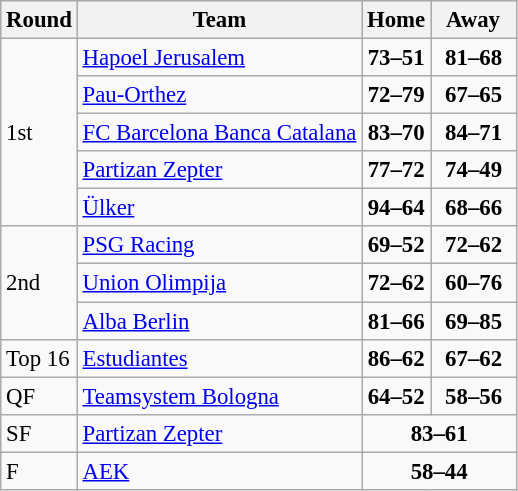<table class="wikitable" style="text-align: left; font-size:95%">
<tr bgcolor="#ccccff">
<th>Round</th>
<th>Team</th>
<th>Home</th>
<th>  Away  </th>
</tr>
<tr>
<td rowspan=5>1st</td>
<td> <a href='#'>Hapoel Jerusalem</a></td>
<td style="text-align:center;"><strong>73–51</strong></td>
<td style="text-align:center;"><strong>81–68</strong></td>
</tr>
<tr>
<td> <a href='#'>Pau-Orthez</a></td>
<td style="text-align:center;"><strong>72–79</strong></td>
<td style="text-align:center;"><strong>67–65</strong></td>
</tr>
<tr>
<td> <a href='#'>FC Barcelona Banca Catalana</a></td>
<td style="text-align:center;"><strong>83–70</strong></td>
<td style="text-align:center;"><strong>84–71</strong></td>
</tr>
<tr>
<td> <a href='#'>Partizan Zepter</a></td>
<td style="text-align:center;"><strong>77–72</strong></td>
<td style="text-align:center;"><strong>74–49</strong></td>
</tr>
<tr>
<td> <a href='#'>Ülker</a></td>
<td style="text-align:center;"><strong>94–64</strong></td>
<td style="text-align:center;"><strong>68–66</strong></td>
</tr>
<tr>
<td rowspan=3>2nd</td>
<td> <a href='#'>PSG Racing</a></td>
<td style="text-align:center;"><strong>69–52</strong></td>
<td style="text-align:center;"><strong>72–62</strong></td>
</tr>
<tr>
<td> <a href='#'>Union Olimpija</a></td>
<td style="text-align:center;"><strong>72–62</strong></td>
<td style="text-align:center;"><strong>60–76</strong></td>
</tr>
<tr>
<td> <a href='#'>Alba Berlin</a></td>
<td style="text-align:center;"><strong>81–66</strong></td>
<td style="text-align:center;"><strong>69–85</strong></td>
</tr>
<tr>
<td>Top 16</td>
<td> <a href='#'>Estudiantes</a></td>
<td style="text-align:center;"><strong>86–62</strong></td>
<td style="text-align:center;"><strong>67–62</strong></td>
</tr>
<tr>
<td>QF</td>
<td> <a href='#'>Teamsystem Bologna</a></td>
<td style="text-align:center;"><strong>64–52</strong></td>
<td style="text-align:center;"><strong>58–56</strong></td>
</tr>
<tr>
<td>SF</td>
<td> <a href='#'>Partizan Zepter</a></td>
<td colspan=2 align="center"><strong>83–61</strong></td>
</tr>
<tr>
<td>F</td>
<td> <a href='#'>AEK</a></td>
<td colspan=2 align="center"><strong>58–44</strong></td>
</tr>
</table>
